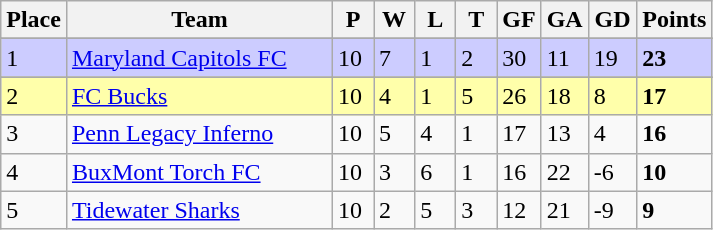<table class="wikitable">
<tr>
<th>Place</th>
<th width="170">Team</th>
<th width="20">P</th>
<th width="20">W</th>
<th width="20">L</th>
<th width="20">T</th>
<th width="20">GF</th>
<th width="20">GA</th>
<th width="25">GD</th>
<th>Points</th>
</tr>
<tr>
</tr>
<tr bgcolor=#ccccff>
<td>1</td>
<td><a href='#'>Maryland Capitols FC</a></td>
<td>10</td>
<td>7</td>
<td>1</td>
<td>2</td>
<td>30</td>
<td>11</td>
<td>19</td>
<td><strong>23</strong></td>
</tr>
<tr>
</tr>
<tr bgcolor=#ffffaa>
<td>2</td>
<td><a href='#'>FC Bucks</a></td>
<td>10</td>
<td>4</td>
<td>1</td>
<td>5</td>
<td>26</td>
<td>18</td>
<td>8</td>
<td><strong>17</strong></td>
</tr>
<tr>
<td>3</td>
<td><a href='#'>Penn Legacy Inferno</a></td>
<td>10</td>
<td>5</td>
<td>4</td>
<td>1</td>
<td>17</td>
<td>13</td>
<td>4</td>
<td><strong>16</strong></td>
</tr>
<tr>
<td>4</td>
<td><a href='#'>BuxMont Torch FC</a></td>
<td>10</td>
<td>3</td>
<td>6</td>
<td>1</td>
<td>16</td>
<td>22</td>
<td>-6</td>
<td><strong>10</strong></td>
</tr>
<tr>
<td>5</td>
<td><a href='#'>Tidewater Sharks</a></td>
<td>10</td>
<td>2</td>
<td>5</td>
<td>3</td>
<td>12</td>
<td>21</td>
<td>-9</td>
<td><strong>9</strong></td>
</tr>
</table>
